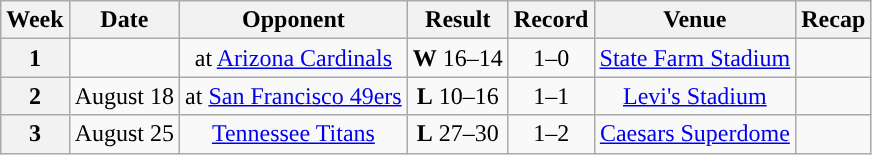<table class="wikitable" style="text-align:center">
<tr>
<th>Week</th>
<th>Date</th>
<th>Opponent</th>
<th>Result</th>
<th>Record</th>
<th>Venue</th>
<th>Recap</th>
</tr>
<tr>
<th>1</th>
<td></td>
<td>at <a href='#'>Arizona Cardinals</a></td>
<td><strong>W</strong> 16–14</td>
<td>1–0</td>
<td><a href='#'>State Farm Stadium</a></td>
<td></td>
</tr>
<tr>
<th>2</th>
<td>August 18</td>
<td>at <a href='#'>San Francisco 49ers</a></td>
<td><strong>L</strong> 10–16</td>
<td>1–1</td>
<td><a href='#'>Levi's Stadium</a></td>
<td></td>
</tr>
<tr>
<th>3</th>
<td>August 25</td>
<td><a href='#'>Tennessee Titans</a></td>
<td><strong>L</strong> 27–30</td>
<td>1–2</td>
<td><a href='#'>Caesars Superdome</a></td>
<td></td>
</tr>
</table>
